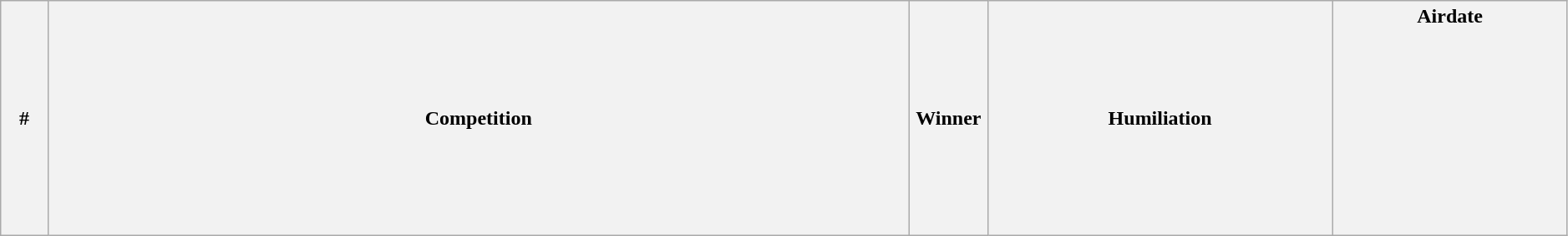<table class="wikitable plainrowheaders" | width="99%">
<tr>
<th width="3%">#</th>
<th width="55%">Competition</th>
<th width="5%">Winner</th>
<th>Humiliation</th>
<th width="15%">Airdate<br><br><br><br><br><br><br><br><br><br></th>
</tr>
</table>
